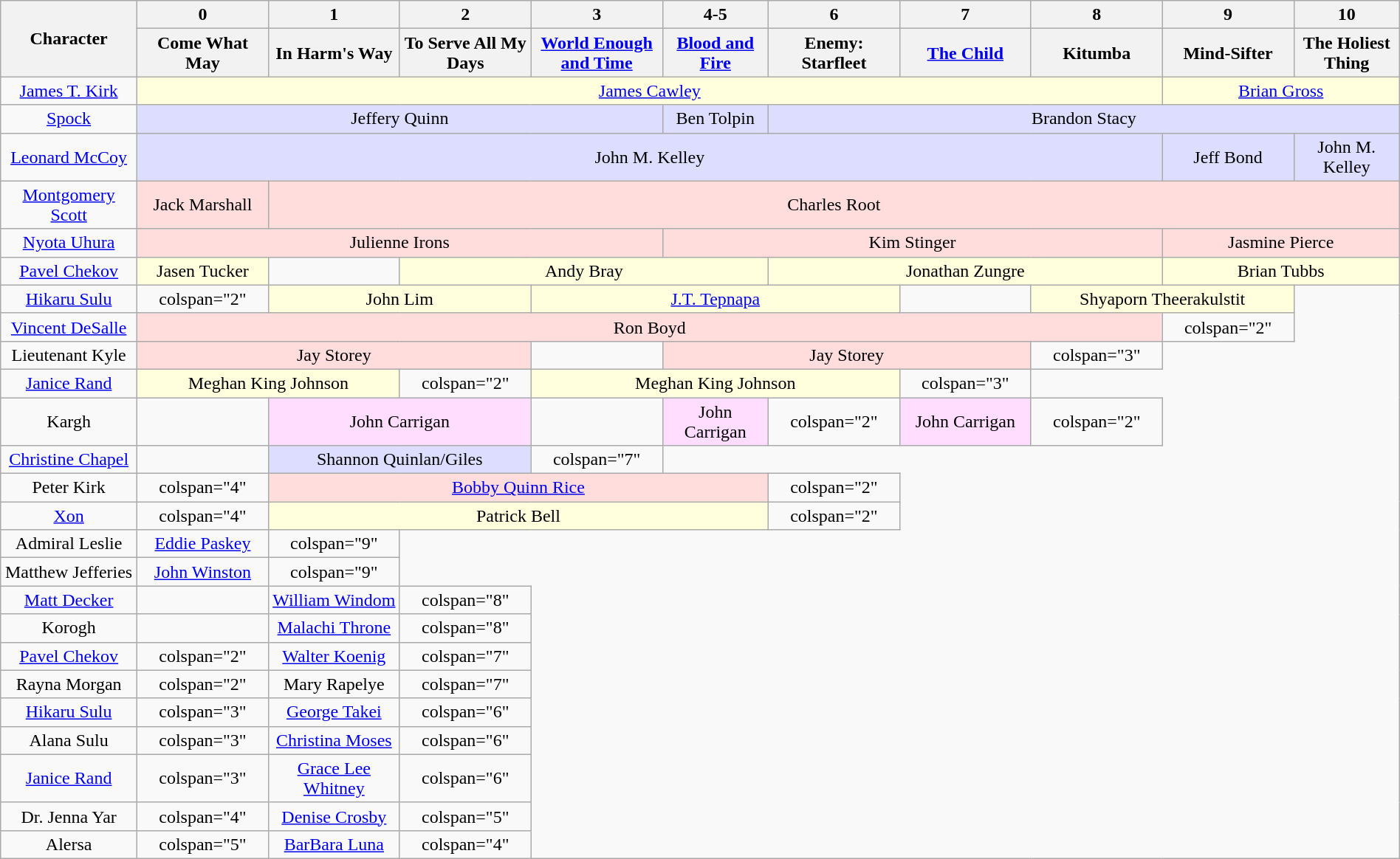<table class="wikitable plainrowheaders" style="text-align:center; width:100%">
<tr>
<th scope="col" rowspan="2" style="width:5%;">Character</th>
<th width="5%" scope="col">0</th>
<th width="5%" scope="col">1</th>
<th width="5%" scope="col">2</th>
<th width="5%" scope="col">3</th>
<th width="5%" scope="col">4-5</th>
<th width="5%" scope="col">6</th>
<th width="5%" scope="col">7</th>
<th width="5%" scope="col">8</th>
<th width="5%" scope="col">9</th>
<th width="5%" scope="col">10</th>
</tr>
<tr>
<th width="5%" scope="col">Come What May</th>
<th width="5%" scope="col">In Harm's Way</th>
<th width="5%" scope="col">To Serve All My Days</th>
<th width="5%" scope="col"><a href='#'>World Enough and Time</a></th>
<th width="5%" scope="col"><a href='#'>Blood and Fire</a></th>
<th width="5%" scope="col">Enemy: Starfleet</th>
<th width="5%" scope="col"><a href='#'>The Child</a></th>
<th width="5%" scope="col">Kitumba</th>
<th width="5%" scope="col">Mind-Sifter</th>
<th width="5%" scope="col">The Holiest Thing</th>
</tr>
<tr>
<td><a href='#'>James T. Kirk</a></td>
<td colspan="8" style="background-color:#ffffdd;"><a href='#'>James Cawley</a></td>
<td colspan="2" style="background-color:#ffffdd;"><a href='#'>Brian Gross</a></td>
</tr>
<tr>
<td><a href='#'>Spock</a></td>
<td colspan="4" style="background-color:#ddddff;">Jeffery Quinn</td>
<td style="background-color:#ddddff;">Ben Tolpin</td>
<td colspan="5" style="background-color:#ddddff;">Brandon Stacy</td>
</tr>
<tr>
<td><a href='#'>Leonard McCoy</a></td>
<td colspan="8" style="background-color:#ddddff;">John M. Kelley</td>
<td style="background-color:#ddddff;">Jeff Bond</td>
<td style="background-color:#ddddff;">John M. Kelley</td>
</tr>
<tr>
<td><a href='#'>Montgomery Scott</a></td>
<td style="background-color:#ffdddd;">Jack Marshall</td>
<td colspan="9" style="background-color:#ffdddd;">Charles Root</td>
</tr>
<tr>
<td><a href='#'>Nyota Uhura</a></td>
<td colspan="4" style="background-color:#ffdddd;">Julienne Irons</td>
<td colspan="4" style="background-color:#ffdddd;">Kim Stinger</td>
<td colspan="2" style="background-color:#ffdddd;">Jasmine Pierce</td>
</tr>
<tr>
<td><a href='#'>Pavel Chekov</a></td>
<td style="background-color:#ffffdd;">Jasen Tucker</td>
<td></td>
<td colspan="3" style="background-color:#ffffdd;">Andy Bray</td>
<td colspan="3" style="background-color:#ffffdd;">Jonathan Zungre</td>
<td colspan="2" style="background-color:#ffffdd;">Brian Tubbs</td>
</tr>
<tr>
<td><a href='#'>Hikaru Sulu</a></td>
<td>colspan="2" </td>
<td colspan="2" style="background-color:#ffffdd;">John Lim</td>
<td colspan="3" style="background-color:#ffffdd;"><a href='#'>J.T. Tepnapa</a></td>
<td></td>
<td colspan="2" style="background-color:#ffffdd;">Shyaporn Theerakulstit</td>
</tr>
<tr>
<td><a href='#'>Vincent DeSalle</a></td>
<td colspan="8" style="background-color:#ffdddd;">Ron Boyd</td>
<td>colspan="2" </td>
</tr>
<tr>
<td>Lieutenant Kyle</td>
<td colspan="3" style="background-color:#ffdddd;">Jay Storey</td>
<td></td>
<td colspan="3" style="background-color:#ffdddd;">Jay Storey</td>
<td>colspan="3" </td>
</tr>
<tr>
<td><a href='#'>Janice Rand</a></td>
<td colspan="2" style="background-color:#ffffdd;">Meghan King Johnson</td>
<td>colspan="2" </td>
<td colspan="3" style="background-color:#ffffdd;">Meghan King Johnson</td>
<td>colspan="3" </td>
</tr>
<tr>
<td>Kargh</td>
<td></td>
<td colspan="2" style="background-color:#ffddff;">John Carrigan</td>
<td></td>
<td style="background-color:#ffddff;">John Carrigan</td>
<td>colspan="2" </td>
<td style="background-color:#ffddff;">John Carrigan</td>
<td>colspan="2" </td>
</tr>
<tr>
<td><a href='#'>Christine Chapel</a></td>
<td></td>
<td colspan="2" style="background-color:#ddddff;">Shannon Quinlan/Giles</td>
<td>colspan="7" </td>
</tr>
<tr>
<td>Peter Kirk</td>
<td>colspan="4" </td>
<td colspan="4" style="background-color:#ffdddd;"><a href='#'>Bobby Quinn Rice</a></td>
<td>colspan="2" </td>
</tr>
<tr>
<td><a href='#'>Xon</a></td>
<td>colspan="4" </td>
<td colspan="4" style="background-color:#ffffdd;">Patrick Bell</td>
<td>colspan="2" </td>
</tr>
<tr>
<td>Admiral Leslie</td>
<td><a href='#'>Eddie Paskey</a></td>
<td>colspan="9" </td>
</tr>
<tr>
<td>Matthew Jefferies</td>
<td><a href='#'>John Winston</a></td>
<td>colspan="9" </td>
</tr>
<tr>
<td><a href='#'>Matt Decker</a></td>
<td></td>
<td><a href='#'>William Windom</a></td>
<td>colspan="8" </td>
</tr>
<tr>
<td>Korogh</td>
<td></td>
<td><a href='#'>Malachi Throne</a></td>
<td>colspan="8" </td>
</tr>
<tr>
<td><a href='#'>Pavel Chekov</a></td>
<td>colspan="2" </td>
<td><a href='#'>Walter Koenig</a></td>
<td>colspan="7" </td>
</tr>
<tr>
<td>Rayna Morgan</td>
<td>colspan="2" </td>
<td>Mary Rapelye</td>
<td>colspan="7" </td>
</tr>
<tr>
<td><a href='#'>Hikaru Sulu</a></td>
<td>colspan="3" </td>
<td><a href='#'>George Takei</a></td>
<td>colspan="6" </td>
</tr>
<tr>
<td>Alana Sulu</td>
<td>colspan="3" </td>
<td><a href='#'>Christina Moses</a></td>
<td>colspan="6" </td>
</tr>
<tr>
<td><a href='#'>Janice Rand</a></td>
<td>colspan="3" </td>
<td><a href='#'>Grace Lee Whitney</a></td>
<td>colspan="6" </td>
</tr>
<tr>
<td>Dr. Jenna Yar</td>
<td>colspan="4" </td>
<td><a href='#'>Denise Crosby</a></td>
<td>colspan="5" </td>
</tr>
<tr>
<td>Alersa</td>
<td>colspan="5" </td>
<td><a href='#'>BarBara Luna</a></td>
<td>colspan="4" </td>
</tr>
</table>
